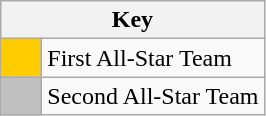<table class="wikitable" style="text-align: center;">
<tr>
<th colspan=2>Key</th>
</tr>
<tr>
<td style="background:#FFCC00; width:20px;"></td>
<td align=left>First All-Star Team</td>
</tr>
<tr>
<td style="background:#C0C0C0; width:20px;"></td>
<td align=left>Second All-Star Team</td>
</tr>
</table>
